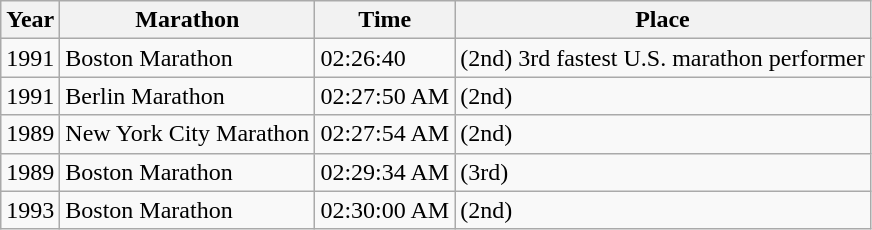<table class="wikitable sortable">
<tr>
<th>Year</th>
<th>Marathon</th>
<th>Time</th>
<th>Place</th>
</tr>
<tr>
<td>1991</td>
<td>Boston Marathon</td>
<td>02:26:40</td>
<td>(2nd) 3rd fastest U.S. marathon performer</td>
</tr>
<tr>
<td>1991</td>
<td>Berlin Marathon</td>
<td>02:27:50 AM</td>
<td>(2nd)</td>
</tr>
<tr>
<td>1989</td>
<td>New York City Marathon</td>
<td>02:27:54 AM</td>
<td>(2nd)</td>
</tr>
<tr>
<td>1989</td>
<td>Boston Marathon</td>
<td>02:29:34 AM</td>
<td>(3rd)</td>
</tr>
<tr>
<td>1993</td>
<td>Boston Marathon</td>
<td>02:30:00 AM</td>
<td>(2nd)</td>
</tr>
</table>
